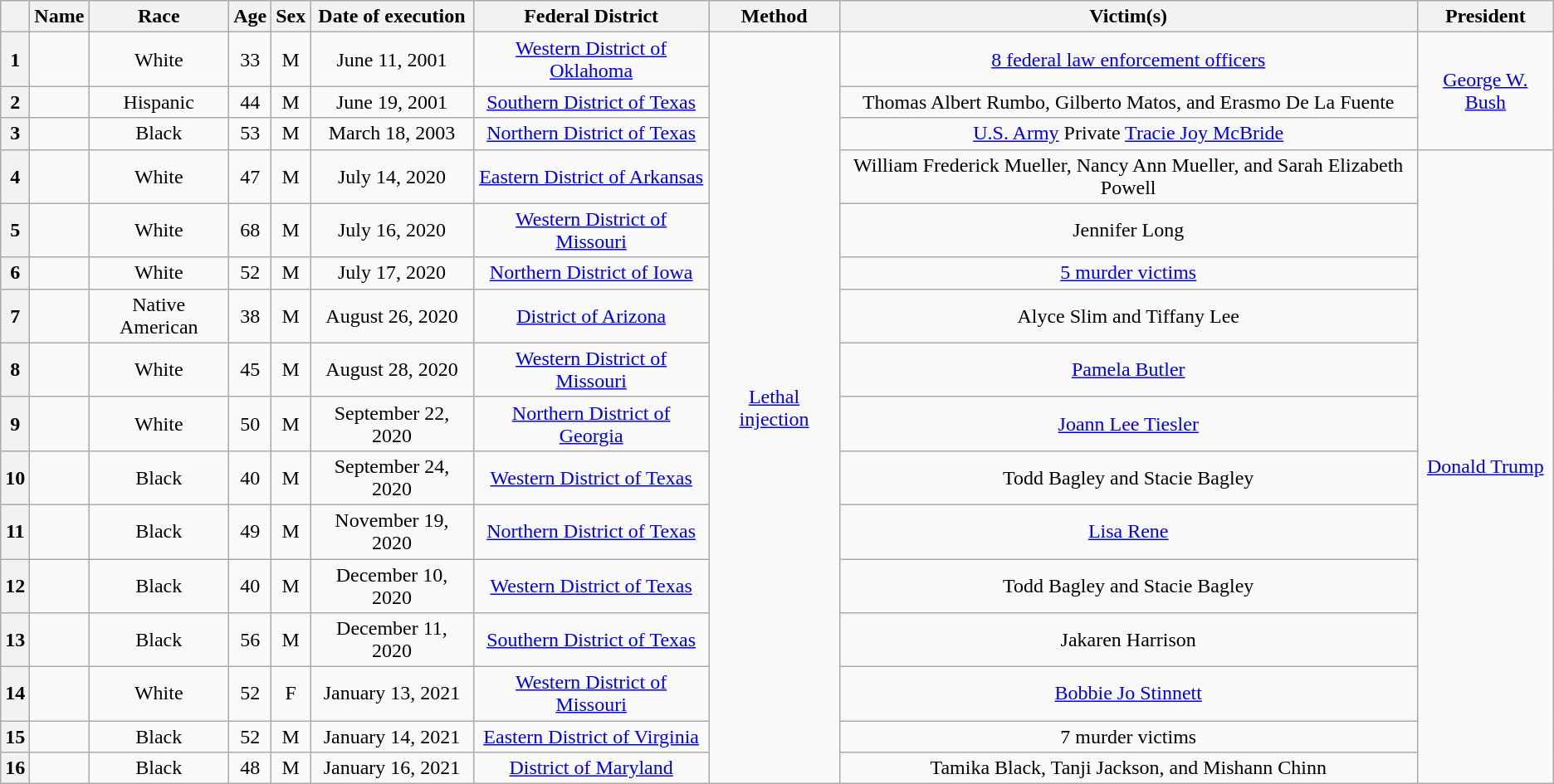<table class="wikitable sortable" style="text-align:center;">
<tr>
<th scope="col"></th>
<th scope="col">Name</th>
<th scope="col">Race</th>
<th scope="col">Age</th>
<th scope="col">Sex</th>
<th scope="col" data-sort-type="date">Date of execution</th>
<th scope="col">Federal District</th>
<th scope="col">Method</th>
<th scope="col">Victim(s)</th>
<th scope="col">President</th>
</tr>
<tr>
<th scope="row">1</th>
<td></td>
<td>White</td>
<td>33</td>
<td>M</td>
<td>June 11, 2001</td>
<td><a href='#'>Western District of Oklahoma</a></td>
<td rowspan="16"><a href='#'>Lethal injection</a></td>
<td><a href='#'>8 federal law enforcement officers</a></td>
<td rowspan="3"><a href='#'>George W. Bush</a></td>
</tr>
<tr>
<th scope="row">2</th>
<td></td>
<td>Hispanic</td>
<td>44</td>
<td>M</td>
<td>June 19, 2001</td>
<td><a href='#'>Southern District of Texas</a></td>
<td>Thomas Albert Rumbo, Gilberto Matos, and Erasmo De La Fuente</td>
</tr>
<tr>
<th scope="row">3</th>
<td></td>
<td>Black</td>
<td>53</td>
<td>M</td>
<td>March 18, 2003</td>
<td><a href='#'>Northern District of Texas</a></td>
<td><a href='#'>U.S. Army</a> Private <a href='#'>Tracie Joy McBride</a></td>
</tr>
<tr>
<th scope="row">4</th>
<td></td>
<td>White</td>
<td>47</td>
<td>M</td>
<td>July 14, 2020</td>
<td><a href='#'>Eastern District of Arkansas</a></td>
<td>William Frederick Mueller, Nancy Ann Mueller, and Sarah Elizabeth Powell</td>
<td rowspan="13"><a href='#'>Donald Trump</a></td>
</tr>
<tr>
<th scope="row">5</th>
<td></td>
<td>White</td>
<td>68</td>
<td>M</td>
<td>July 16, 2020</td>
<td><a href='#'>Western District of Missouri</a></td>
<td>Jennifer Long</td>
</tr>
<tr>
<th scope="row">6</th>
<td></td>
<td>White</td>
<td>52</td>
<td>M</td>
<td>July 17, 2020</td>
<td><a href='#'>Northern District of Iowa</a></td>
<td><a href='#'>5 murder victims</a></td>
</tr>
<tr>
<th scope="row">7</th>
<td></td>
<td>Native American</td>
<td>38</td>
<td>M</td>
<td>August 26, 2020</td>
<td><a href='#'>District of Arizona</a></td>
<td>Alyce Slim and Tiffany Lee</td>
</tr>
<tr>
<th scope="row">8</th>
<td></td>
<td>White</td>
<td>45</td>
<td>M</td>
<td>August 28, 2020</td>
<td><a href='#'>Western District of Missouri</a></td>
<td><a href='#'>Pamela Butler</a></td>
</tr>
<tr>
<th scope="row">9</th>
<td></td>
<td>White</td>
<td>50</td>
<td>M</td>
<td>September 22, 2020</td>
<td><a href='#'>Northern District of Georgia</a></td>
<td><a href='#'>Joann Lee Tiesler</a></td>
</tr>
<tr>
<th scope="row">10</th>
<td></td>
<td>Black</td>
<td>40</td>
<td>M</td>
<td>September 24, 2020</td>
<td><a href='#'>Western District of Texas</a></td>
<td>Todd Bagley and Stacie Bagley</td>
</tr>
<tr>
<th scope="row">11</th>
<td></td>
<td>Black</td>
<td>49</td>
<td>M</td>
<td>November 19, 2020</td>
<td><a href='#'>Northern District of Texas</a></td>
<td><a href='#'>Lisa Rene</a></td>
</tr>
<tr>
<th scope="row">12</th>
<td></td>
<td>Black</td>
<td>40</td>
<td>M</td>
<td>December 10, 2020</td>
<td><a href='#'>Western District of Texas</a></td>
<td>Todd Bagley and Stacie Bagley</td>
</tr>
<tr>
<th scope="row">13</th>
<td></td>
<td>Black</td>
<td>56</td>
<td>M</td>
<td>December 11, 2020</td>
<td><a href='#'>Southern District of Texas</a></td>
<td>Jakaren Harrison</td>
</tr>
<tr>
<th scope="row">14</th>
<td></td>
<td>White</td>
<td>52</td>
<td>F</td>
<td>January 13, 2021</td>
<td><a href='#'>Western District of Missouri</a></td>
<td><a href='#'>Bobbie Jo Stinnett</a></td>
</tr>
<tr>
<th scope="row">15</th>
<td> </td>
<td>Black</td>
<td>52</td>
<td>M</td>
<td>January 14, 2021</td>
<td><a href='#'>Eastern District of Virginia</a></td>
<td>7 murder victims</td>
</tr>
<tr>
<th scope="row">16</th>
<td></td>
<td>Black</td>
<td>48</td>
<td>M</td>
<td>January 16, 2021</td>
<td><a href='#'>District of Maryland</a></td>
<td>Tamika Black, Tanji Jackson, and Mishann Chinn</td>
</tr>
</table>
